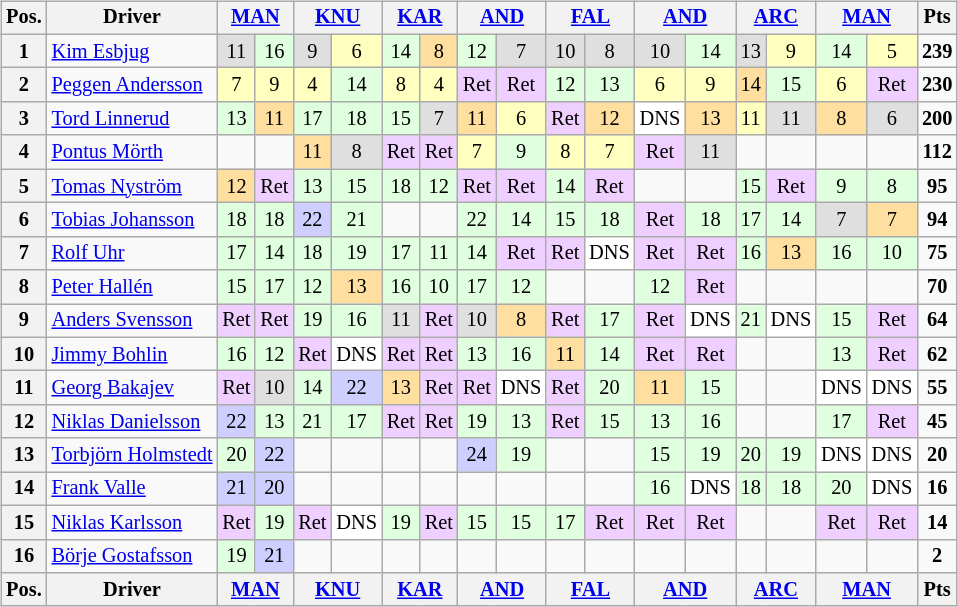<table>
<tr>
<td><br><table class="wikitable" style="font-size:85%; text-align:center">
<tr valign="top">
<th valign="middle">Pos.</th>
<th valign="middle">Driver</th>
<th colspan="2"><a href='#'>MAN</a><br></th>
<th colspan="2"><a href='#'>KNU</a><br></th>
<th colspan="2"><a href='#'>KAR</a><br></th>
<th colspan="2"><a href='#'>AND</a><br></th>
<th colspan="2"><a href='#'>FAL</a><br></th>
<th colspan="2"><a href='#'>AND</a><br></th>
<th colspan="2"><a href='#'>ARC</a><br></th>
<th colspan="2"><a href='#'>MAN</a><br></th>
<th valign="middle">Pts</th>
</tr>
<tr>
<th>1</th>
<td align="left"> <a href='#'>Kim Esbjug</a></td>
<td style="background:#DFDFDF;">11</td>
<td style="background:#DFFFDF;">16</td>
<td style="background:#DFDFDF;">9</td>
<td style="background:#FFFFBF;">6</td>
<td style="background:#DFFFDF;">14</td>
<td style="background:#FFDF9F;">8</td>
<td style="background:#DFFFDF;">12</td>
<td style="background:#DFDFDF;">7</td>
<td style="background:#DFDFDF;">10</td>
<td style="background:#DFDFDF;">8</td>
<td style="background:#DFDFDF;">10</td>
<td style="background:#DFFFDF;">14</td>
<td style="background:#DFDFDF;">13</td>
<td style="background:#FFFFBF;">9</td>
<td style="background:#DFFFDF;">14</td>
<td style="background:#FFFFBF;">5</td>
<td><strong>239</strong></td>
</tr>
<tr>
<th>2</th>
<td align="left"> <a href='#'>Peggen Andersson</a></td>
<td style="background:#FFFFBF;">7</td>
<td style="background:#FFFFBF;">9</td>
<td style="background:#FFFFBF;">4</td>
<td style="background:#DFFFDF;">14</td>
<td style="background:#FFFFBF;">8</td>
<td style="background:#FFFFBF;">4</td>
<td style="background:#EFCFFF;">Ret</td>
<td style="background:#EFCFFF;">Ret</td>
<td style="background:#DFFFDF;">12</td>
<td style="background:#DFFFDF;">13</td>
<td style="background:#FFFFBF;">6</td>
<td style="background:#FFFFBF;">9</td>
<td style="background:#FFDF9F;">14</td>
<td style="background:#DFFFDF;">15</td>
<td style="background:#FFFFBF;">6</td>
<td style="background:#EFCFFF;">Ret</td>
<td><strong>230</strong></td>
</tr>
<tr>
<th>3</th>
<td align="left"> <a href='#'>Tord Linnerud</a></td>
<td style="background:#DFFFDF;">13</td>
<td style="background:#FFDF9F;">11</td>
<td style="background:#DFFFDF;">17</td>
<td style="background:#DFFFDF;">18</td>
<td style="background:#DFFFDF;">15</td>
<td style="background:#DFDFDF;">7</td>
<td style="background:#FFDF9F;">11</td>
<td style="background:#FFFFBF;">6</td>
<td style="background:#EFCFFF;">Ret</td>
<td style="background:#FFDF9F;">12</td>
<td style="background:#FFFFFF;">DNS</td>
<td style="background:#FFDF9F;">13</td>
<td style="background:#FFFFBF;">11</td>
<td style="background:#DFDFDF;">11</td>
<td style="background:#FFDF9F;">8</td>
<td style="background:#DFDFDF;">6</td>
<td><strong>200</strong></td>
</tr>
<tr>
<th>4</th>
<td align="left"> <a href='#'>Pontus Mörth</a></td>
<td></td>
<td></td>
<td style="background:#FFDF9F;">11</td>
<td style="background:#DFDFDF;">8</td>
<td style="background:#EFCFFF;">Ret</td>
<td style="background:#EFCFFF;">Ret</td>
<td style="background:#FFFFBF;">7</td>
<td style="background:#DFFFDF;">9</td>
<td style="background:#FFFFBF;">8</td>
<td style="background:#FFFFBF;">7</td>
<td style="background:#EFCFFF;">Ret</td>
<td style="background:#DFDFDF;">11</td>
<td></td>
<td></td>
<td></td>
<td></td>
<td><strong>112</strong></td>
</tr>
<tr>
<th>5</th>
<td align="left"> <a href='#'>Tomas Nyström</a></td>
<td style="background:#FFDF9F;">12</td>
<td style="background:#EFCFFF;">Ret</td>
<td style="background:#DFFFDF;">13</td>
<td style="background:#DFFFDF;">15</td>
<td style="background:#DFFFDF;">18</td>
<td style="background:#DFFFDF;">12</td>
<td style="background:#EFCFFF;">Ret</td>
<td style="background:#EFCFFF;">Ret</td>
<td style="background:#DFFFDF;">14</td>
<td style="background:#EFCFFF;">Ret</td>
<td></td>
<td></td>
<td style="background:#DFFFDF;">15</td>
<td style="background:#EFCFFF;">Ret</td>
<td style="background:#DFFFDF;">9</td>
<td style="background:#DFFFDF;">8</td>
<td><strong>95</strong></td>
</tr>
<tr>
<th>6</th>
<td align="left"> <a href='#'>Tobias Johansson</a></td>
<td style="background:#DFFFDF;">18</td>
<td style="background:#DFFFDF;">18</td>
<td style="background:#CFCFFF;">22</td>
<td style="background:#DFFFDF;">21</td>
<td></td>
<td></td>
<td style="background:#DFFFDF;">22</td>
<td style="background:#DFFFDF;">14</td>
<td style="background:#DFFFDF;">15</td>
<td style="background:#DFFFDF;">18</td>
<td style="background:#EFCFFF;">Ret</td>
<td style="background:#DFFFDF;">18</td>
<td style="background:#DFFFDF;">17</td>
<td style="background:#DFFFDF;">14</td>
<td style="background:#DFDFDF;">7</td>
<td style="background:#FFDF9F;">7</td>
<td><strong>94</strong></td>
</tr>
<tr>
<th>7</th>
<td align="left"> <a href='#'>Rolf Uhr</a></td>
<td style="background:#DFFFDF;">17</td>
<td style="background:#DFFFDF;">14</td>
<td style="background:#DFFFDF;">18</td>
<td style="background:#DFFFDF;">19</td>
<td style="background:#DFFFDF;">17</td>
<td style="background:#DFFFDF;">11</td>
<td style="background:#DFFFDF;">14</td>
<td style="background:#EFCFFF;">Ret</td>
<td style="background:#EFCFFF;">Ret</td>
<td style="background:#FFFFFF;">DNS</td>
<td style="background:#EFCFFF;">Ret</td>
<td style="background:#EFCFFF;">Ret</td>
<td style="background:#DFFFDF;">16</td>
<td style="background:#FFDF9F;">13</td>
<td style="background:#DFFFDF;">16</td>
<td style="background:#DFFFDF;">10</td>
<td><strong>75</strong></td>
</tr>
<tr>
<th>8</th>
<td align="left"> <a href='#'>Peter Hallén</a></td>
<td style="background:#DFFFDF;">15</td>
<td style="background:#DFFFDF;">17</td>
<td style="background:#DFFFDF;">12</td>
<td style="background:#FFDF9F;">13</td>
<td style="background:#DFFFDF;">16</td>
<td style="background:#DFFFDF;">10</td>
<td style="background:#DFFFDF;">17</td>
<td style="background:#DFFFDF;">12</td>
<td></td>
<td></td>
<td style="background:#DFFFDF;">12</td>
<td style="background:#EFCFFF;">Ret</td>
<td></td>
<td></td>
<td></td>
<td></td>
<td><strong>70</strong></td>
</tr>
<tr>
<th>9</th>
<td align="left"> <a href='#'>Anders Svensson</a></td>
<td style="background:#EFCFFF;">Ret</td>
<td style="background:#EFCFFF;">Ret</td>
<td style="background:#DFFFDF;">19</td>
<td style="background:#DFFFDF;">16</td>
<td style="background:#DFDFDF;">11</td>
<td style="background:#EFCFFF;">Ret</td>
<td style="background:#DFDFDF;">10</td>
<td style="background:#FFDF9F;">8</td>
<td style="background:#EFCFFF;">Ret</td>
<td style="background:#DFFFDF;">17</td>
<td style="background:#EFCFFF;">Ret</td>
<td style="background:#FFFFFF;">DNS</td>
<td style="background:#DFFFDF;">21</td>
<td style="background:#FFFFFF;">DNS</td>
<td style="background:#DFFFDF;">15</td>
<td style="background:#EFCFFF;">Ret</td>
<td><strong>64</strong></td>
</tr>
<tr>
<th>10</th>
<td align="left"> <a href='#'>Jimmy Bohlin</a></td>
<td style="background:#DFFFDF;">16</td>
<td style="background:#DFFFDF;">12</td>
<td style="background:#EFCFFF;">Ret</td>
<td style="background:#FFFFFF;">DNS</td>
<td style="background:#EFCFFF;">Ret</td>
<td style="background:#EFCFFF;">Ret</td>
<td style="background:#DFFFDF;">13</td>
<td style="background:#DFFFDF;">16</td>
<td style="background:#FFDF9F;">11</td>
<td style="background:#DFFFDF;">14</td>
<td style="background:#EFCFFF;">Ret</td>
<td style="background:#EFCFFF;">Ret</td>
<td></td>
<td></td>
<td style="background:#DFFFDF;">13</td>
<td style="background:#EFCFFF;">Ret</td>
<td><strong>62</strong></td>
</tr>
<tr>
<th>11</th>
<td align="left"> <a href='#'>Georg Bakajev</a></td>
<td style="background:#EFCFFF;">Ret</td>
<td style="background:#DFDFDF;">10</td>
<td style="background:#DFFFDF;">14</td>
<td style="background:#CFCFFF;">22</td>
<td style="background:#FFDF9F;">13</td>
<td style="background:#EFCFFF;">Ret</td>
<td style="background:#EFCFFF;">Ret</td>
<td style="background:#FFFFFF;">DNS</td>
<td style="background:#EFCFFF;">Ret</td>
<td style="background:#DFFFDF;">20</td>
<td style="background:#FFDF9F;">11</td>
<td style="background:#DFFFDF;">15</td>
<td></td>
<td></td>
<td style="background:#FFFFFF;">DNS</td>
<td style="background:#FFFFFF;">DNS</td>
<td><strong>55</strong></td>
</tr>
<tr>
<th>12</th>
<td align="left"> <a href='#'>Niklas Danielsson</a></td>
<td style="background:#CFCFFF;">22</td>
<td style="background:#DFFFDF;">13</td>
<td style="background:#DFFFDF;">21</td>
<td style="background:#DFFFDF;">17</td>
<td style="background:#EFCFFF;">Ret</td>
<td style="background:#EFCFFF;">Ret</td>
<td style="background:#DFFFDF;">19</td>
<td style="background:#DFFFDF;">13</td>
<td style="background:#EFCFFF;">Ret</td>
<td style="background:#DFFFDF;">15</td>
<td style="background:#DFFFDF;">13</td>
<td style="background:#DFFFDF;">16</td>
<td></td>
<td></td>
<td style="background:#DFFFDF;">17</td>
<td style="background:#EFCFFF;">Ret</td>
<td><strong>45</strong></td>
</tr>
<tr>
<th>13</th>
<td align="left"> <a href='#'>Torbjörn Holmstedt</a></td>
<td style="background:#DFFFDF;">20</td>
<td style="background:#CFCFFF;">22</td>
<td></td>
<td></td>
<td></td>
<td></td>
<td style="background:#CFCFFF;">24</td>
<td style="background:#DFFFDF;">19</td>
<td></td>
<td></td>
<td style="background:#DFFFDF;">15</td>
<td style="background:#DFFFDF;">19</td>
<td style="background:#DFFFDF;">20</td>
<td style="background:#DFFFDF;">19</td>
<td style="background:#FFFFFF;">DNS</td>
<td style="background:#FFFFFF;">DNS</td>
<td><strong>20</strong></td>
</tr>
<tr>
<th>14</th>
<td align="left"> <a href='#'>Frank Valle</a></td>
<td style="background:#CFCFFF;">21</td>
<td style="background:#CFCFFF;">20</td>
<td></td>
<td></td>
<td></td>
<td></td>
<td></td>
<td></td>
<td></td>
<td></td>
<td style="background:#DFFFDF;">16</td>
<td style="background:#FFFFFF;">DNS</td>
<td style="background:#DFFFDF;">18</td>
<td style="background:#DFFFDF;">18</td>
<td style="background:#DFFFDF;">20</td>
<td style="background:#FFFFFF;">DNS</td>
<td><strong>16</strong></td>
</tr>
<tr>
<th>15</th>
<td align="left"> <a href='#'>Niklas Karlsson</a></td>
<td style="background:#EFCFFF;">Ret</td>
<td style="background:#DFFFDF;">19</td>
<td style="background:#EFCFFF;">Ret</td>
<td style="background:#FFFFFF;">DNS</td>
<td style="background:#DFFFDF;">19</td>
<td style="background:#EFCFFF;">Ret</td>
<td style="background:#DFFFDF;">15</td>
<td style="background:#DFFFDF;">15</td>
<td style="background:#DFFFDF;">17</td>
<td style="background:#EFCFFF;">Ret</td>
<td style="background:#EFCFFF;">Ret</td>
<td style="background:#EFCFFF;">Ret</td>
<td></td>
<td></td>
<td style="background:#EFCFFF;">Ret</td>
<td style="background:#EFCFFF;">Ret</td>
<td><strong>14</strong></td>
</tr>
<tr>
<th>16</th>
<td align="left"> <a href='#'>Börje Gostafsson</a></td>
<td style="background:#DFFFDF;">19</td>
<td style="background:#CFCFFF;">21</td>
<td></td>
<td></td>
<td></td>
<td></td>
<td></td>
<td></td>
<td></td>
<td></td>
<td></td>
<td></td>
<td></td>
<td></td>
<td></td>
<td></td>
<td><strong>2</strong></td>
</tr>
<tr>
<th valign="middle">Pos.</th>
<th valign="middle">Driver</th>
<th colspan="2"><a href='#'>MAN</a><br></th>
<th colspan="2"><a href='#'>KNU</a><br></th>
<th colspan="2"><a href='#'>KAR</a><br></th>
<th colspan="2"><a href='#'>AND</a><br></th>
<th colspan="2"><a href='#'>FAL</a><br></th>
<th colspan="2"><a href='#'>AND</a><br></th>
<th colspan="2"><a href='#'>ARC</a><br></th>
<th colspan="2"><a href='#'>MAN</a><br></th>
<th valign="middle">Pts</th>
</tr>
</table>
</td>
<td valign="top"><br></td>
</tr>
</table>
